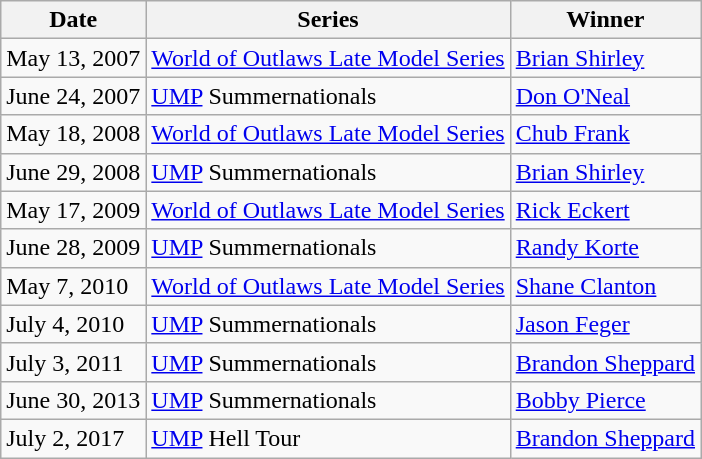<table class="wikitable">
<tr>
<th>Date</th>
<th>Series</th>
<th>Winner</th>
</tr>
<tr>
<td>May 13, 2007</td>
<td><a href='#'>World of Outlaws Late Model Series</a></td>
<td><a href='#'>Brian Shirley</a></td>
</tr>
<tr>
<td>June 24, 2007</td>
<td><a href='#'>UMP</a> Summernationals</td>
<td><a href='#'>Don O'Neal</a></td>
</tr>
<tr>
<td>May 18, 2008</td>
<td><a href='#'>World of Outlaws Late Model Series</a></td>
<td><a href='#'>Chub Frank</a></td>
</tr>
<tr>
<td>June 29, 2008</td>
<td><a href='#'>UMP</a> Summernationals</td>
<td><a href='#'>Brian Shirley</a></td>
</tr>
<tr>
<td>May 17, 2009</td>
<td><a href='#'>World of Outlaws Late Model Series</a></td>
<td><a href='#'>Rick Eckert</a></td>
</tr>
<tr>
<td>June 28, 2009</td>
<td><a href='#'>UMP</a> Summernationals</td>
<td><a href='#'>Randy Korte</a></td>
</tr>
<tr>
<td>May 7, 2010</td>
<td><a href='#'>World of Outlaws Late Model Series</a></td>
<td><a href='#'>Shane Clanton</a></td>
</tr>
<tr>
<td>July 4, 2010</td>
<td><a href='#'>UMP</a> Summernationals</td>
<td><a href='#'>Jason Feger</a></td>
</tr>
<tr>
<td>July 3, 2011</td>
<td><a href='#'>UMP</a> Summernationals</td>
<td><a href='#'>Brandon Sheppard</a></td>
</tr>
<tr>
<td>June 30, 2013</td>
<td><a href='#'>UMP</a> Summernationals</td>
<td><a href='#'>Bobby Pierce</a></td>
</tr>
<tr>
<td>July 2, 2017</td>
<td><a href='#'>UMP</a> Hell Tour</td>
<td><a href='#'>Brandon Sheppard</a></td>
</tr>
</table>
